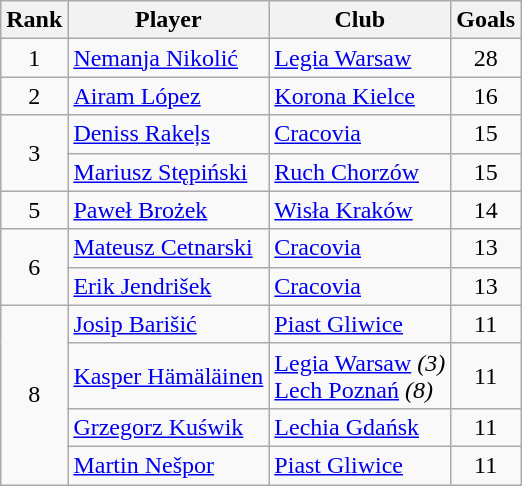<table class="wikitable" style="text-align:center">
<tr>
<th>Rank</th>
<th>Player</th>
<th>Club</th>
<th>Goals</th>
</tr>
<tr>
<td rowspan="1">1</td>
<td align="left"> <a href='#'>Nemanja Nikolić</a></td>
<td align="left"><a href='#'>Legia Warsaw</a></td>
<td>28</td>
</tr>
<tr>
<td rowspan="1">2</td>
<td align="left"> <a href='#'>Airam López</a></td>
<td align="left"><a href='#'>Korona Kielce</a></td>
<td>16</td>
</tr>
<tr>
<td rowspan="2">3</td>
<td align="left"> <a href='#'>Deniss Rakeļs</a></td>
<td align="left"><a href='#'>Cracovia</a></td>
<td>15</td>
</tr>
<tr>
<td align="left"> <a href='#'>Mariusz Stępiński</a></td>
<td align="left"><a href='#'>Ruch Chorzów</a></td>
<td>15</td>
</tr>
<tr>
<td rowspan="1">5</td>
<td align="left"> <a href='#'>Paweł Brożek</a></td>
<td align="left"><a href='#'>Wisła Kraków</a></td>
<td>14</td>
</tr>
<tr>
<td rowspan="2">6</td>
<td align="left"> <a href='#'>Mateusz Cetnarski</a></td>
<td align="left"><a href='#'>Cracovia</a></td>
<td>13</td>
</tr>
<tr>
<td align="left"> <a href='#'>Erik Jendrišek</a></td>
<td align="left"><a href='#'>Cracovia</a></td>
<td>13</td>
</tr>
<tr>
<td rowspan="4">8</td>
<td align="left"> <a href='#'>Josip Barišić</a></td>
<td align="left"><a href='#'>Piast Gliwice</a></td>
<td>11</td>
</tr>
<tr>
<td align="left"> <a href='#'>Kasper Hämäläinen</a></td>
<td align="left"><a href='#'>Legia Warsaw</a> <em>(3)</em><br><a href='#'>Lech Poznań</a> <em>(8)</em></td>
<td>11</td>
</tr>
<tr>
<td align="left"> <a href='#'>Grzegorz Kuświk</a></td>
<td align="left"><a href='#'>Lechia Gdańsk</a></td>
<td>11</td>
</tr>
<tr>
<td align="left"> <a href='#'>Martin Nešpor</a></td>
<td align="left"><a href='#'>Piast Gliwice</a></td>
<td>11</td>
</tr>
</table>
